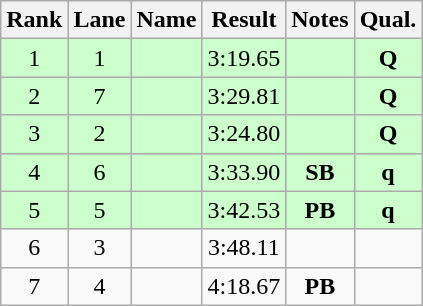<table class="wikitable" style="text-align:center">
<tr>
<th>Rank</th>
<th>Lane</th>
<th>Name</th>
<th>Result</th>
<th>Notes</th>
<th>Qual.</th>
</tr>
<tr bgcolor=ccffcc>
<td>1</td>
<td>1</td>
<td align="left"></td>
<td>3:19.65</td>
<td></td>
<td><strong>Q</strong></td>
</tr>
<tr bgcolor=ccffcc>
<td>2</td>
<td>7</td>
<td align="left"></td>
<td>3:29.81</td>
<td></td>
<td><strong>Q</strong></td>
</tr>
<tr bgcolor=ccffcc>
<td>3</td>
<td>2</td>
<td align="left"></td>
<td>3:24.80</td>
<td></td>
<td><strong>Q</strong></td>
</tr>
<tr bgcolor=ccffcc>
<td>4</td>
<td>6</td>
<td align="left"></td>
<td>3:33.90</td>
<td><strong>SB</strong></td>
<td><strong>q</strong></td>
</tr>
<tr bgcolor=ccffcc>
<td>5</td>
<td>5</td>
<td align="left"></td>
<td>3:42.53</td>
<td><strong>PB</strong></td>
<td><strong>q</strong></td>
</tr>
<tr>
<td>6</td>
<td>3</td>
<td align="left"></td>
<td>3:48.11</td>
<td></td>
<td></td>
</tr>
<tr>
<td>7</td>
<td>4</td>
<td align="left"></td>
<td>4:18.67</td>
<td><strong>PB</strong></td>
<td></td>
</tr>
</table>
